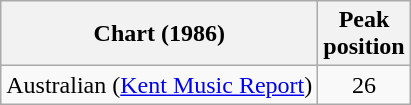<table class="wikitable">
<tr>
<th>Chart (1986)</th>
<th>Peak<br>position</th>
</tr>
<tr>
<td>Australian (<a href='#'>Kent Music Report</a>)</td>
<td align="center">26</td>
</tr>
</table>
